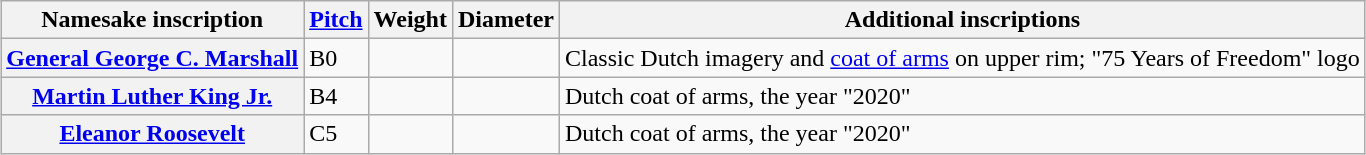<table class="wikitable" style="margin-left: auto; margin-right: auto; border: none;">
<tr>
<th scope="col">Namesake inscription</th>
<th scope="col"><a href='#'>Pitch</a></th>
<th scope="col">Weight</th>
<th scope="col">Diameter</th>
<th scope="col">Additional inscriptions</th>
</tr>
<tr>
<th scope="row"><a href='#'>General George C. Marshall</a></th>
<td>B0</td>
<td></td>
<td></td>
<td>Classic Dutch imagery and <a href='#'>coat of arms</a> on upper rim; "75 Years of Freedom" logo</td>
</tr>
<tr>
<th scope="row"><a href='#'>Martin Luther King&nbsp;Jr.</a></th>
<td>B4</td>
<td></td>
<td></td>
<td>Dutch coat of arms, the year "2020"</td>
</tr>
<tr>
<th scope="row"><a href='#'>Eleanor Roosevelt</a></th>
<td>C5</td>
<td></td>
<td></td>
<td>Dutch coat of arms, the year "2020"</td>
</tr>
</table>
